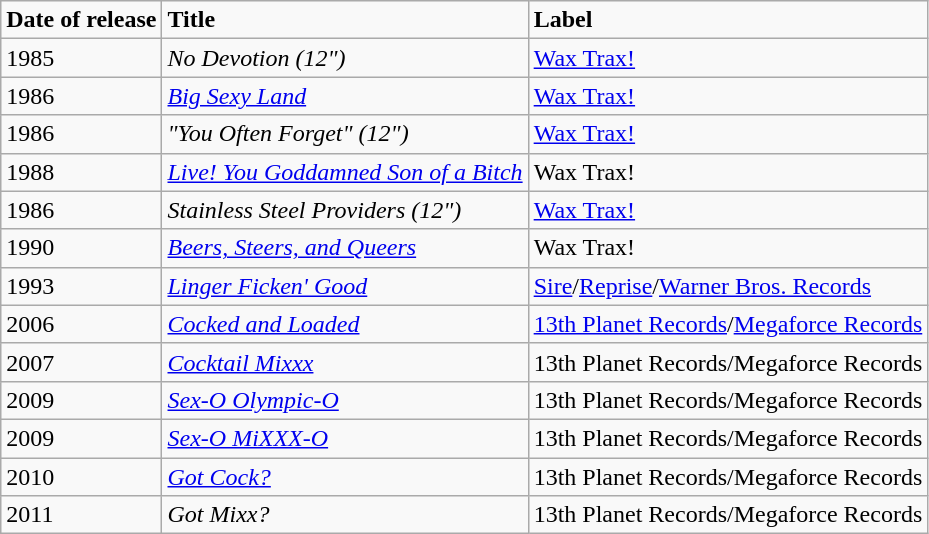<table class="wikitable">
<tr>
<td><strong>Date of release</strong></td>
<td><strong>Title</strong></td>
<td><strong>Label</strong></td>
</tr>
<tr>
<td>1985</td>
<td><em>No Devotion (12")</em></td>
<td><a href='#'>Wax Trax!</a></td>
</tr>
<tr>
<td>1986</td>
<td><em><a href='#'>Big Sexy Land</a></em></td>
<td><a href='#'>Wax Trax!</a></td>
</tr>
<tr>
<td>1986</td>
<td><em>"You Often Forget" (12")</em></td>
<td><a href='#'>Wax Trax!</a></td>
</tr>
<tr>
<td>1988</td>
<td><em><a href='#'>Live! You Goddamned Son of a Bitch</a></em></td>
<td>Wax Trax!</td>
</tr>
<tr>
<td>1986</td>
<td><em>Stainless Steel Providers (12")</em></td>
<td><a href='#'>Wax Trax!</a></td>
</tr>
<tr>
<td>1990</td>
<td><em><a href='#'>Beers, Steers, and Queers</a></em></td>
<td>Wax Trax!</td>
</tr>
<tr>
<td>1993</td>
<td><em><a href='#'>Linger Ficken' Good</a></em></td>
<td><a href='#'>Sire</a>/<a href='#'>Reprise</a>/<a href='#'>Warner Bros. Records</a></td>
</tr>
<tr>
<td>2006</td>
<td><em><a href='#'>Cocked and Loaded</a></em></td>
<td><a href='#'>13th Planet Records</a>/<a href='#'>Megaforce Records</a></td>
</tr>
<tr>
<td>2007</td>
<td><em><a href='#'>Cocktail Mixxx</a></em></td>
<td>13th Planet Records/Megaforce Records</td>
</tr>
<tr>
<td>2009</td>
<td><em><a href='#'>Sex-O Olympic-O</a></em></td>
<td>13th Planet Records/Megaforce Records</td>
</tr>
<tr>
<td>2009</td>
<td><em><a href='#'>Sex-O MiXXX-O</a></em></td>
<td>13th Planet Records/Megaforce Records</td>
</tr>
<tr>
<td>2010</td>
<td><em><a href='#'>Got Cock?</a></em></td>
<td>13th Planet Records/Megaforce Records</td>
</tr>
<tr>
<td>2011</td>
<td><em>Got Mixx?</em></td>
<td>13th Planet Records/Megaforce Records</td>
</tr>
</table>
